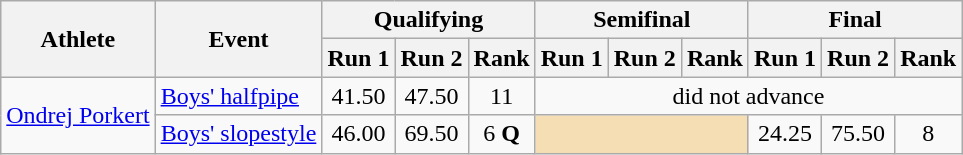<table class="wikitable">
<tr>
<th rowspan="2">Athlete</th>
<th rowspan="2">Event</th>
<th colspan="3">Qualifying</th>
<th colspan="3">Semifinal</th>
<th colspan="3">Final</th>
</tr>
<tr>
<th>Run 1</th>
<th>Run 2</th>
<th>Rank</th>
<th>Run 1</th>
<th>Run 2</th>
<th>Rank</th>
<th>Run 1</th>
<th>Run 2</th>
<th>Rank</th>
</tr>
<tr>
<td rowspan="2"><a href='#'>Ondrej Porkert</a></td>
<td><a href='#'>Boys' halfpipe</a></td>
<td align="center">41.50</td>
<td align="center">47.50</td>
<td align="center">11</td>
<td align="center" colspan=6>did not advance</td>
</tr>
<tr>
<td><a href='#'>Boys' slopestyle</a></td>
<td align="center">46.00</td>
<td align="center">69.50</td>
<td align="center">6 <strong>Q</strong></td>
<td colspan=3 bgcolor="wheat"></td>
<td align="center">24.25</td>
<td align="center">75.50</td>
<td align="center">8</td>
</tr>
</table>
